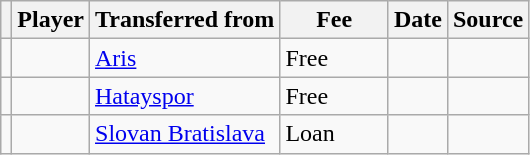<table class="wikitable plainrowheaders sortable">
<tr>
<th></th>
<th scope="col">Player</th>
<th>Transferred from</th>
<th style="width: 65px;">Fee</th>
<th scope="col">Date</th>
<th scope="col">Source</th>
</tr>
<tr>
<td align="center"></td>
<td></td>
<td> <a href='#'>Aris</a></td>
<td>Free</td>
<td></td>
<td></td>
</tr>
<tr>
<td align="center"></td>
<td></td>
<td> <a href='#'>Hatayspor</a></td>
<td>Free</td>
<td></td>
<td></td>
</tr>
<tr>
<td align="center"></td>
<td></td>
<td> <a href='#'>Slovan Bratislava</a></td>
<td>Loan</td>
<td></td>
<td></td>
</tr>
</table>
